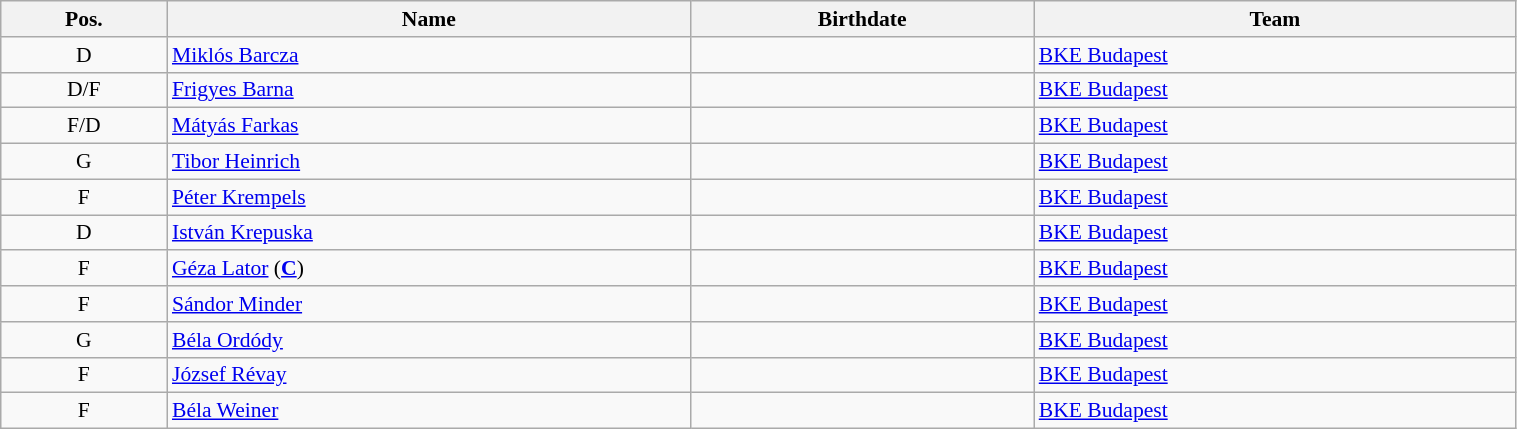<table class="wikitable sortable" width="80%" style="font-size: 90%; text-align: center;">
<tr>
<th>Pos.</th>
<th>Name</th>
<th>Birthdate</th>
<th>Team</th>
</tr>
<tr>
<td>D</td>
<td style="text-align:left;"><a href='#'>Miklós Barcza</a></td>
<td style="text-align:right;"></td>
<td style="text-align:left;"> <a href='#'>BKE Budapest</a></td>
</tr>
<tr>
<td>D/F</td>
<td style="text-align:left;"><a href='#'>Frigyes Barna</a></td>
<td style="text-align:right;"></td>
<td style="text-align:left;"> <a href='#'>BKE Budapest</a></td>
</tr>
<tr>
<td>F/D</td>
<td style="text-align:left;"><a href='#'>Mátyás Farkas</a></td>
<td style="text-align:right;"></td>
<td style="text-align:left;"> <a href='#'>BKE Budapest</a></td>
</tr>
<tr>
<td>G</td>
<td style="text-align:left;"><a href='#'>Tibor Heinrich</a></td>
<td style="text-align:right;"></td>
<td style="text-align:left;"> <a href='#'>BKE Budapest</a></td>
</tr>
<tr>
<td>F</td>
<td style="text-align:left;"><a href='#'>Péter Krempels</a></td>
<td style="text-align:right;"></td>
<td style="text-align:left;"> <a href='#'>BKE Budapest</a></td>
</tr>
<tr>
<td>D</td>
<td style="text-align:left;"><a href='#'>István Krepuska</a></td>
<td style="text-align:right;"></td>
<td style="text-align:left;"> <a href='#'>BKE Budapest</a></td>
</tr>
<tr>
<td>F</td>
<td style="text-align:left;"><a href='#'>Géza Lator</a> (<strong><a href='#'>C</a></strong>)</td>
<td style="text-align:right;"></td>
<td style="text-align:left;"> <a href='#'>BKE Budapest</a></td>
</tr>
<tr>
<td>F</td>
<td style="text-align:left;"><a href='#'>Sándor Minder</a></td>
<td style="text-align:right;"></td>
<td style="text-align:left;"> <a href='#'>BKE Budapest</a></td>
</tr>
<tr>
<td>G</td>
<td style="text-align:left;"><a href='#'>Béla Ordódy</a></td>
<td style="text-align:right;"></td>
<td style="text-align:left;"> <a href='#'>BKE Budapest</a></td>
</tr>
<tr>
<td>F</td>
<td style="text-align:left;"><a href='#'>József Révay</a></td>
<td style="text-align:right;"></td>
<td style="text-align:left;"> <a href='#'>BKE Budapest</a></td>
</tr>
<tr>
<td>F</td>
<td style="text-align:left;"><a href='#'>Béla Weiner</a></td>
<td style="text-align:right;"></td>
<td style="text-align:left;"> <a href='#'>BKE Budapest</a></td>
</tr>
</table>
